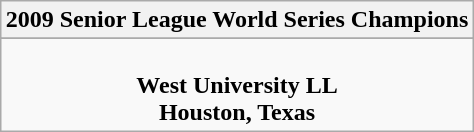<table class="wikitable" style="text-align: center; margin: 0 auto;">
<tr>
<th>2009 Senior League World Series Champions</th>
</tr>
<tr>
</tr>
<tr>
<td><br><strong>West University LL</strong><br> <strong>Houston, Texas</strong></td>
</tr>
</table>
